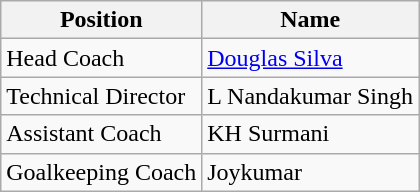<table class="wikitable">
<tr>
<th>Position</th>
<th>Name</th>
</tr>
<tr>
<td>Head Coach</td>
<td> <a href='#'>Douglas Silva</a></td>
</tr>
<tr>
<td>Technical Director</td>
<td> L Nandakumar Singh </td>
</tr>
<tr>
<td>Assistant Coach</td>
<td> KH Surmani</td>
</tr>
<tr>
<td>Goalkeeping Coach</td>
<td> Joykumar</td>
</tr>
</table>
